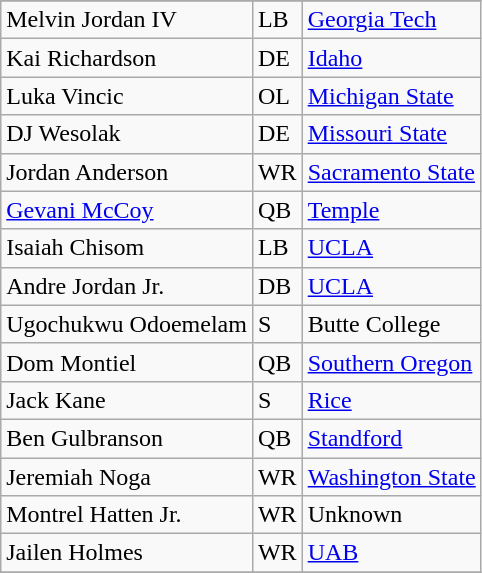<table class="wikitable sortable">
<tr>
</tr>
<tr>
<td>Melvin Jordan IV</td>
<td>LB</td>
<td><a href='#'>Georgia Tech</a></td>
</tr>
<tr>
<td>Kai Richardson</td>
<td>DE</td>
<td><a href='#'>Idaho</a></td>
</tr>
<tr>
<td>Luka Vincic</td>
<td>OL</td>
<td><a href='#'>Michigan State</a></td>
</tr>
<tr>
<td>DJ Wesolak</td>
<td>DE</td>
<td><a href='#'>Missouri State</a></td>
</tr>
<tr>
<td>Jordan Anderson</td>
<td>WR</td>
<td><a href='#'>Sacramento State</a></td>
</tr>
<tr>
<td><a href='#'>Gevani McCoy</a></td>
<td>QB</td>
<td><a href='#'>Temple</a></td>
</tr>
<tr>
<td>Isaiah Chisom</td>
<td>LB</td>
<td><a href='#'>UCLA</a></td>
</tr>
<tr>
<td>Andre Jordan Jr.</td>
<td>DB</td>
<td><a href='#'>UCLA</a></td>
</tr>
<tr>
<td>Ugochukwu Odoemelam</td>
<td>S</td>
<td>Butte College</td>
</tr>
<tr>
<td>Dom Montiel</td>
<td>QB</td>
<td><a href='#'>Southern Oregon</a></td>
</tr>
<tr>
<td>Jack Kane</td>
<td>S</td>
<td><a href='#'>Rice</a></td>
</tr>
<tr>
<td>Ben Gulbranson</td>
<td>QB</td>
<td><a href='#'>Standford</a></td>
</tr>
<tr>
<td>Jeremiah Noga</td>
<td>WR</td>
<td><a href='#'>Washington State</a></td>
</tr>
<tr>
<td>Montrel Hatten Jr.</td>
<td>WR</td>
<td>Unknown</td>
</tr>
<tr>
<td>Jailen Holmes</td>
<td>WR</td>
<td><a href='#'>UAB</a></td>
</tr>
<tr>
</tr>
</table>
